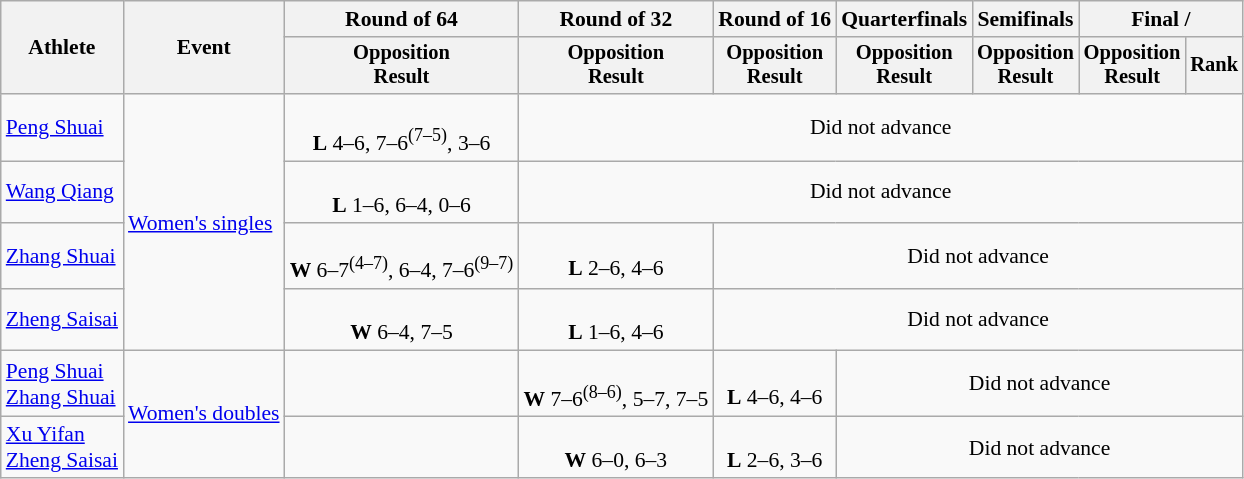<table class="wikitable" style="font-size:90%;">
<tr>
<th rowspan=2>Athlete</th>
<th rowspan=2>Event</th>
<th>Round of 64</th>
<th>Round of 32</th>
<th>Round of 16</th>
<th>Quarterfinals</th>
<th>Semifinals</th>
<th colspan=2>Final / </th>
</tr>
<tr style="font-size:95%">
<th>Opposition<br>Result</th>
<th>Opposition<br>Result</th>
<th>Opposition<br>Result</th>
<th>Opposition<br>Result</th>
<th>Opposition<br>Result</th>
<th>Opposition<br>Result</th>
<th>Rank</th>
</tr>
<tr align=center>
<td align=left><a href='#'>Peng Shuai</a></td>
<td align=left rowspan=4><a href='#'>Women's singles</a></td>
<td><br><strong>L</strong> 4–6, 7–6<sup>(7–5)</sup>, 3–6</td>
<td colspan=6>Did not advance</td>
</tr>
<tr align=center>
<td align=left><a href='#'>Wang Qiang</a></td>
<td><br><strong>L</strong> 1–6, 6–4, 0–6</td>
<td colspan=6>Did not advance</td>
</tr>
<tr align=center>
<td align=left><a href='#'>Zhang Shuai</a></td>
<td><br><strong>W</strong> 6–7<sup>(4–7)</sup>, 6–4, 7–6<sup>(9–7)</sup></td>
<td><br><strong>L</strong> 2–6, 4–6</td>
<td colspan=5>Did not advance</td>
</tr>
<tr align=center>
<td align=left><a href='#'>Zheng Saisai</a></td>
<td><br><strong>W</strong> 6–4, 7–5</td>
<td><br><strong>L</strong> 1–6, 4–6</td>
<td colspan=5>Did not advance</td>
</tr>
<tr align=center>
<td align=left><a href='#'>Peng Shuai</a><br><a href='#'>Zhang Shuai</a></td>
<td align=left rowspan=2><a href='#'>Women's doubles</a></td>
<td></td>
<td><br><strong>W</strong> 7–6<sup>(8–6)</sup>, 5–7, 7–5</td>
<td><br><strong>L</strong> 4–6, 4–6</td>
<td colspan=4>Did not advance</td>
</tr>
<tr align=center>
<td align=left><a href='#'>Xu Yifan</a><br><a href='#'>Zheng Saisai</a></td>
<td></td>
<td><br><strong>W</strong> 6–0, 6–3</td>
<td><br><strong>L</strong> 2–6, 3–6</td>
<td colspan=4>Did not advance</td>
</tr>
</table>
